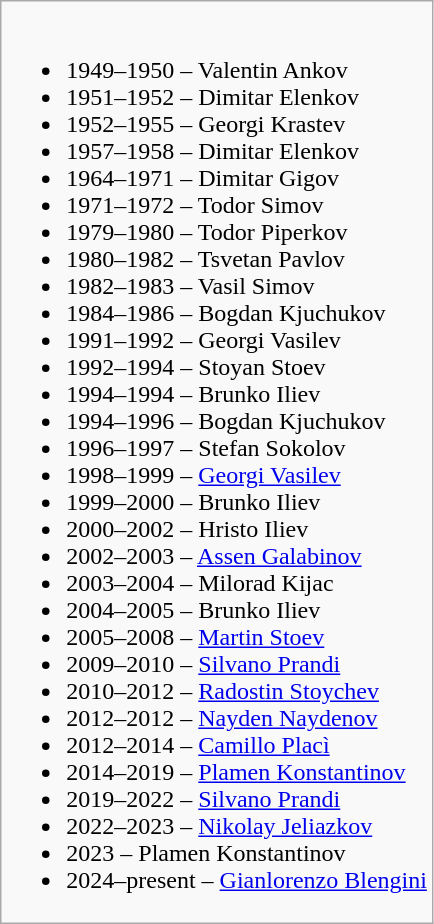<table class="wikitable">
<tr valign="top">
<td><br><ul><li> 1949–1950 – Valentin Ankov</li><li> 1951–1952 – Dimitar Elenkov</li><li> 1952–1955 – Georgi Krastev</li><li> 1957–1958 – Dimitar Elenkov</li><li> 1964–1971 – Dimitar Gigov</li><li> 1971–1972 – Todor Simov</li><li> 1979–1980 – Todor Piperkov</li><li> 1980–1982 – Tsvetan Pavlov</li><li> 1982–1983 – Vasil Simov</li><li> 1984–1986 – Bogdan Kjuchukov</li><li> 1991–1992 – Georgi Vasilev</li><li> 1992–1994 – Stoyan Stoev</li><li> 1994–1994 – Brunko Iliev</li><li> 1994–1996 – Bogdan Kjuchukov</li><li> 1996–1997 – Stefan Sokolov</li><li> 1998–1999 – <a href='#'>Georgi Vasilev</a></li><li> 1999–2000 – Brunko Iliev</li><li> 2000–2002 – Hristo Iliev</li><li> 2002–2003 – <a href='#'>Assen Galabinov</a></li><li> 2003–2004 – Milorad Kijac</li><li> 2004–2005 – Brunko Iliev</li><li> 2005–2008 – <a href='#'>Martin Stoev</a></li><li> 2009–2010 – <a href='#'>Silvano Prandi</a></li><li> 2010–2012 – <a href='#'>Radostin Stoychev</a></li><li> 2012–2012 – <a href='#'>Nayden Naydenov</a></li><li> 2012–2014 – <a href='#'>Camillo Placì</a></li><li> 2014–2019 – <a href='#'>Plamen Konstantinov</a></li><li> 2019–2022 – <a href='#'>Silvano Prandi</a></li><li> 2022–2023 – <a href='#'>Nikolay Jeliazkov</a></li><li> 2023 – Plamen Konstantinov</li><li> 2024–present – <a href='#'>Gianlorenzo Blengini</a></li></ul></td>
</tr>
</table>
